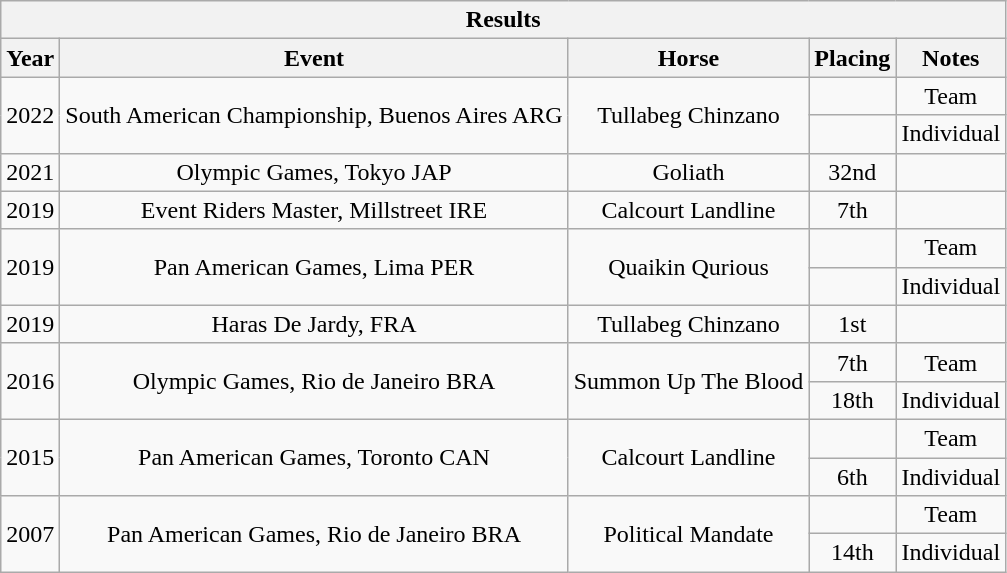<table class="wikitable" style="text-align:center">
<tr>
<th colspan="11" align="center"><strong>Results</strong></th>
</tr>
<tr>
<th>Year</th>
<th>Event</th>
<th>Horse</th>
<th>Placing</th>
<th>Notes</th>
</tr>
<tr>
<td rowspan="2">2022</td>
<td rowspan="2">South American Championship, Buenos Aires ARG</td>
<td rowspan="2">Tullabeg Chinzano</td>
<td></td>
<td>Team</td>
</tr>
<tr>
<td></td>
<td>Individual</td>
</tr>
<tr>
<td>2021</td>
<td>Olympic Games, Tokyo JAP</td>
<td>Goliath</td>
<td>32nd</td>
<td></td>
</tr>
<tr>
<td>2019</td>
<td>Event Riders Master, Millstreet IRE</td>
<td>Calcourt Landline</td>
<td>7th</td>
<td></td>
</tr>
<tr>
<td rowspan="2">2019</td>
<td rowspan="2">Pan American Games, Lima PER</td>
<td rowspan="2">Quaikin Qurious</td>
<td></td>
<td>Team</td>
</tr>
<tr>
<td></td>
<td>Individual</td>
</tr>
<tr>
<td>2019</td>
<td>Haras De Jardy, FRA</td>
<td>Tullabeg Chinzano</td>
<td>1st</td>
<td></td>
</tr>
<tr>
<td rowspan="2">2016</td>
<td rowspan="2">Olympic Games, Rio de Janeiro BRA</td>
<td rowspan="2">Summon Up The Blood</td>
<td>7th</td>
<td>Team</td>
</tr>
<tr>
<td>18th</td>
<td>Individual</td>
</tr>
<tr>
<td rowspan="2">2015</td>
<td rowspan="2">Pan American Games, Toronto CAN</td>
<td rowspan="2">Calcourt Landline</td>
<td></td>
<td>Team</td>
</tr>
<tr>
<td>6th</td>
<td>Individual</td>
</tr>
<tr>
<td rowspan="2">2007</td>
<td rowspan="2">Pan American Games, Rio de Janeiro BRA</td>
<td rowspan="2">Political Mandate</td>
<td></td>
<td>Team</td>
</tr>
<tr>
<td>14th</td>
<td>Individual</td>
</tr>
</table>
